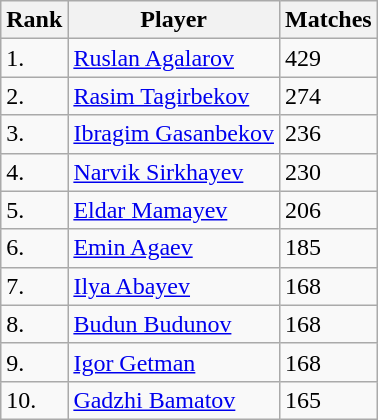<table class="wikitable">
<tr>
<th>Rank</th>
<th>Player</th>
<th>Matches</th>
</tr>
<tr>
<td>1.</td>
<td> <a href='#'>Ruslan Agalarov</a></td>
<td>429</td>
</tr>
<tr>
<td>2.</td>
<td> <a href='#'>Rasim Tagirbekov</a></td>
<td>274</td>
</tr>
<tr>
<td>3.</td>
<td> <a href='#'>Ibragim Gasanbekov</a></td>
<td>236</td>
</tr>
<tr>
<td>4.</td>
<td> <a href='#'>Narvik Sirkhayev</a></td>
<td>230</td>
</tr>
<tr>
<td>5.</td>
<td> <a href='#'>Eldar Mamayev</a></td>
<td>206</td>
</tr>
<tr>
<td>6.</td>
<td> <a href='#'>Emin Agaev</a></td>
<td>185</td>
</tr>
<tr>
<td>7.</td>
<td> <a href='#'>Ilya Abayev</a></td>
<td>168</td>
</tr>
<tr>
<td>8.</td>
<td> <a href='#'>Budun Budunov</a></td>
<td>168</td>
</tr>
<tr>
<td>9.</td>
<td> <a href='#'>Igor Getman</a></td>
<td>168</td>
</tr>
<tr>
<td>10.</td>
<td> <a href='#'>Gadzhi Bamatov</a></td>
<td>165</td>
</tr>
</table>
